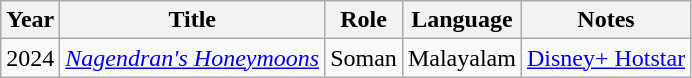<table class="wikitable sortable">
<tr>
<th scope="col">Year</th>
<th scope="col">Title</th>
<th scope="col">Role</th>
<th scope="col">Language</th>
<th scope="col" class="unsortable">Notes</th>
</tr>
<tr>
<td>2024</td>
<td><em><a href='#'>Nagendran's Honeymoons</a></em></td>
<td>Soman</td>
<td>Malayalam</td>
<td><a href='#'>Disney+ Hotstar</a></td>
</tr>
</table>
